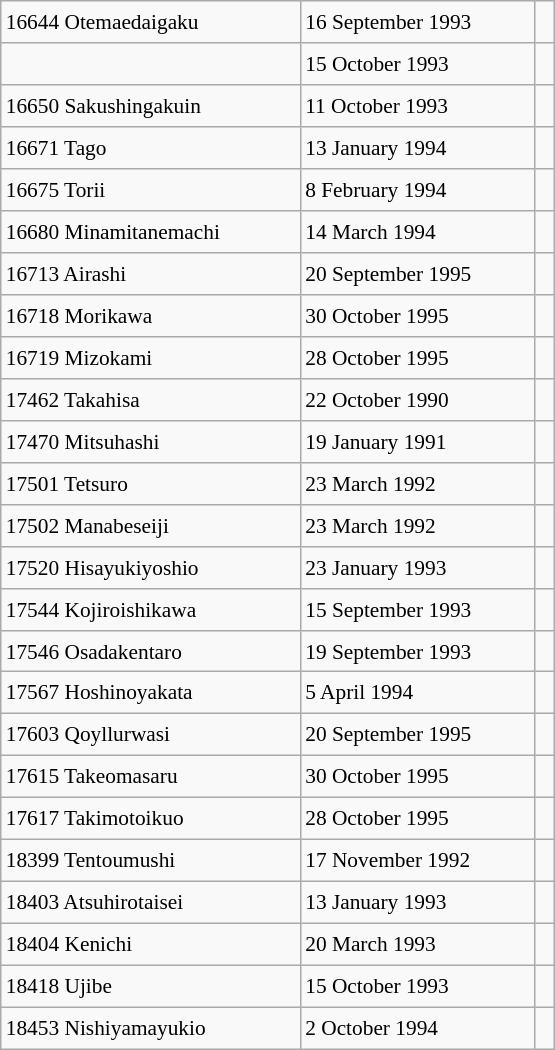<table class="wikitable" style="font-size: 89%; float: left; width: 26em; margin-right: 1em; height: 700px">
<tr>
<td>16644 Otemaedaigaku</td>
<td>16 September 1993</td>
<td> </td>
</tr>
<tr>
<td></td>
<td>15 October 1993</td>
<td> </td>
</tr>
<tr>
<td>16650 Sakushingakuin</td>
<td>11 October 1993</td>
<td> </td>
</tr>
<tr>
<td>16671 Tago</td>
<td>13 January 1994</td>
<td> </td>
</tr>
<tr>
<td>16675 Torii</td>
<td>8 February 1994</td>
<td> </td>
</tr>
<tr>
<td>16680 Minamitanemachi</td>
<td>14 March 1994</td>
<td> </td>
</tr>
<tr>
<td>16713 Airashi</td>
<td>20 September 1995</td>
<td> </td>
</tr>
<tr>
<td>16718 Morikawa</td>
<td>30 October 1995</td>
<td> </td>
</tr>
<tr>
<td>16719 Mizokami</td>
<td>28 October 1995</td>
<td> </td>
</tr>
<tr>
<td>17462 Takahisa</td>
<td>22 October 1990</td>
<td> </td>
</tr>
<tr>
<td>17470 Mitsuhashi</td>
<td>19 January 1991</td>
<td> </td>
</tr>
<tr>
<td>17501 Tetsuro</td>
<td>23 March 1992</td>
<td> </td>
</tr>
<tr>
<td>17502 Manabeseiji</td>
<td>23 March 1992</td>
<td> </td>
</tr>
<tr>
<td>17520 Hisayukiyoshio</td>
<td>23 January 1993</td>
<td> </td>
</tr>
<tr>
<td>17544 Kojiroishikawa</td>
<td>15 September 1993</td>
<td> </td>
</tr>
<tr>
<td>17546 Osadakentaro</td>
<td>19 September 1993</td>
<td> </td>
</tr>
<tr>
<td>17567 Hoshinoyakata</td>
<td>5 April 1994</td>
<td> </td>
</tr>
<tr>
<td>17603 Qoyllurwasi</td>
<td>20 September 1995</td>
<td> </td>
</tr>
<tr>
<td>17615 Takeomasaru</td>
<td>30 October 1995</td>
<td> </td>
</tr>
<tr>
<td>17617 Takimotoikuo</td>
<td>28 October 1995</td>
<td> </td>
</tr>
<tr>
<td>18399 Tentoumushi</td>
<td>17 November 1992</td>
<td> </td>
</tr>
<tr>
<td>18403 Atsuhirotaisei</td>
<td>13 January 1993</td>
<td> </td>
</tr>
<tr>
<td>18404 Kenichi</td>
<td>20 March 1993</td>
<td> </td>
</tr>
<tr>
<td>18418 Ujibe</td>
<td>15 October 1993</td>
<td> </td>
</tr>
<tr>
<td>18453 Nishiyamayukio</td>
<td>2 October 1994</td>
<td> </td>
</tr>
</table>
